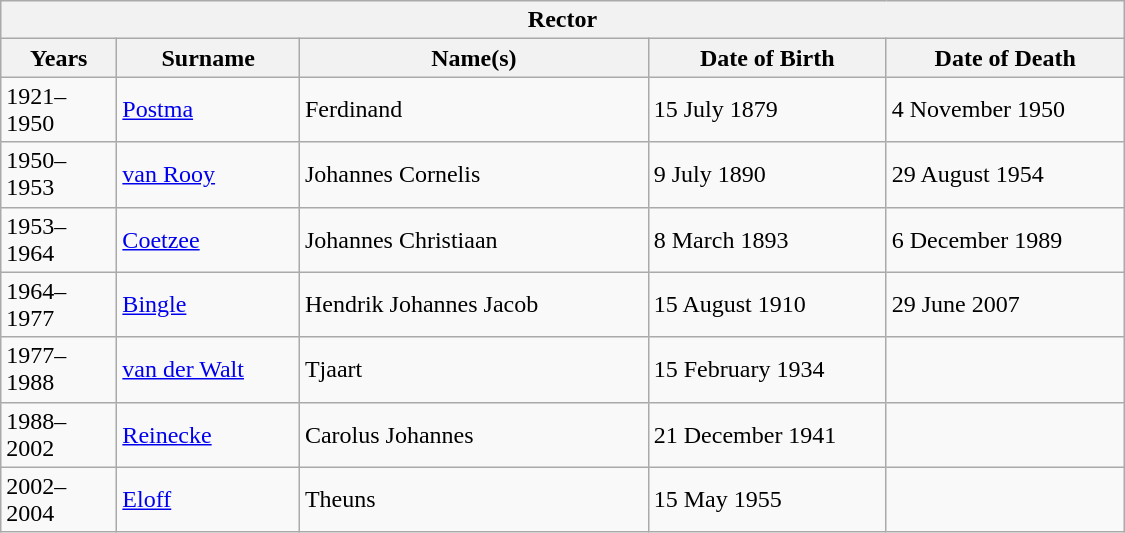<table class="wikitable sortable" width=750px style= border: 1px>
<tr>
<th colspan="8">Rector</th>
</tr>
<tr>
<th style="white-space: nowrap;"  width="45">Years</th>
<th width="75">Surname</th>
<th width="150">Name(s)</th>
<th width="100">Date of Birth</th>
<th width="100">Date of Death</th>
</tr>
<tr>
<td>1921–1950</td>
<td><a href='#'>Postma</a></td>
<td>Ferdinand</td>
<td>15 July 1879</td>
<td>4 November 1950</td>
</tr>
<tr>
<td>1950–1953</td>
<td><a href='#'>van Rooy</a></td>
<td>Johannes Cornelis</td>
<td>9 July 1890</td>
<td>29 August 1954</td>
</tr>
<tr>
<td>1953–1964</td>
<td><a href='#'>Coetzee</a></td>
<td>Johannes Christiaan</td>
<td>8 March 1893</td>
<td>6 December 1989</td>
</tr>
<tr>
<td>1964–1977</td>
<td><a href='#'>Bingle</a></td>
<td>Hendrik Johannes Jacob</td>
<td>15 August 1910</td>
<td>29 June 2007</td>
</tr>
<tr>
<td>1977–1988</td>
<td><a href='#'>van der Walt</a></td>
<td>Tjaart</td>
<td>15 February 1934</td>
<td></td>
</tr>
<tr>
<td>1988–2002</td>
<td><a href='#'>Reinecke</a></td>
<td>Carolus Johannes</td>
<td>21 December 1941</td>
<td></td>
</tr>
<tr>
<td>2002–2004</td>
<td><a href='#'>Eloff</a></td>
<td>Theuns</td>
<td>15 May 1955</td>
<td></td>
</tr>
</table>
